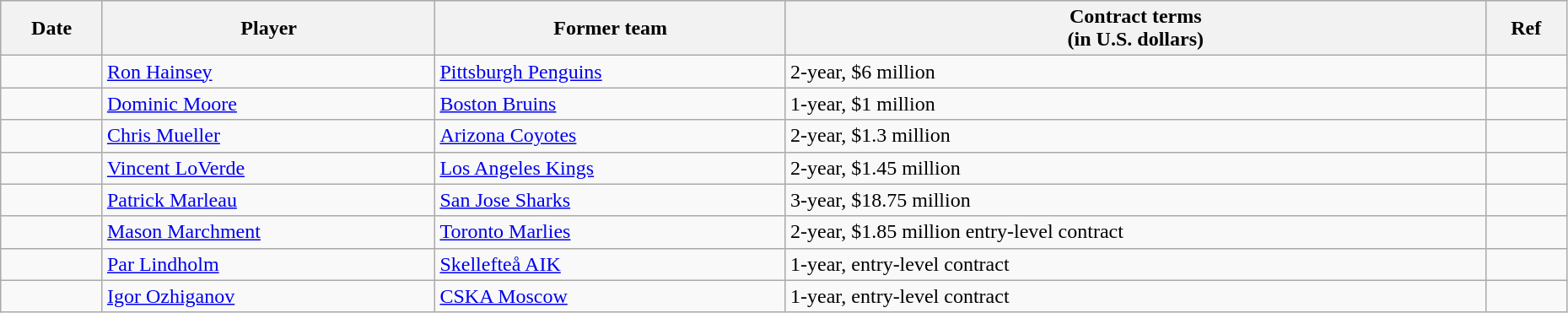<table class="wikitable" width=98%>
<tr style="background:#ddd; text-align:center;">
<th>Date</th>
<th>Player</th>
<th>Former team</th>
<th>Contract terms<br>(in U.S. dollars)</th>
<th>Ref</th>
</tr>
<tr>
<td></td>
<td><a href='#'>Ron Hainsey</a></td>
<td><a href='#'>Pittsburgh Penguins</a></td>
<td>2-year, $6 million</td>
<td></td>
</tr>
<tr>
<td></td>
<td><a href='#'>Dominic Moore</a></td>
<td><a href='#'>Boston Bruins</a></td>
<td>1-year, $1 million</td>
<td></td>
</tr>
<tr>
<td></td>
<td><a href='#'>Chris Mueller</a></td>
<td><a href='#'>Arizona Coyotes</a></td>
<td>2-year, $1.3 million</td>
<td></td>
</tr>
<tr>
<td></td>
<td><a href='#'>Vincent LoVerde</a></td>
<td><a href='#'>Los Angeles Kings</a></td>
<td>2-year, $1.45 million</td>
<td></td>
</tr>
<tr>
<td></td>
<td><a href='#'>Patrick Marleau</a></td>
<td><a href='#'>San Jose Sharks</a></td>
<td>3-year, $18.75 million</td>
<td></td>
</tr>
<tr>
<td></td>
<td><a href='#'>Mason Marchment</a></td>
<td><a href='#'>Toronto Marlies</a></td>
<td>2-year, $1.85 million entry-level contract</td>
<td></td>
</tr>
<tr>
<td></td>
<td><a href='#'>Par Lindholm</a></td>
<td><a href='#'>Skellefteå AIK</a></td>
<td>1-year, entry-level contract</td>
<td></td>
</tr>
<tr>
<td></td>
<td><a href='#'>Igor Ozhiganov</a></td>
<td><a href='#'>CSKA Moscow</a></td>
<td>1-year, entry-level contract</td>
<td></td>
</tr>
</table>
